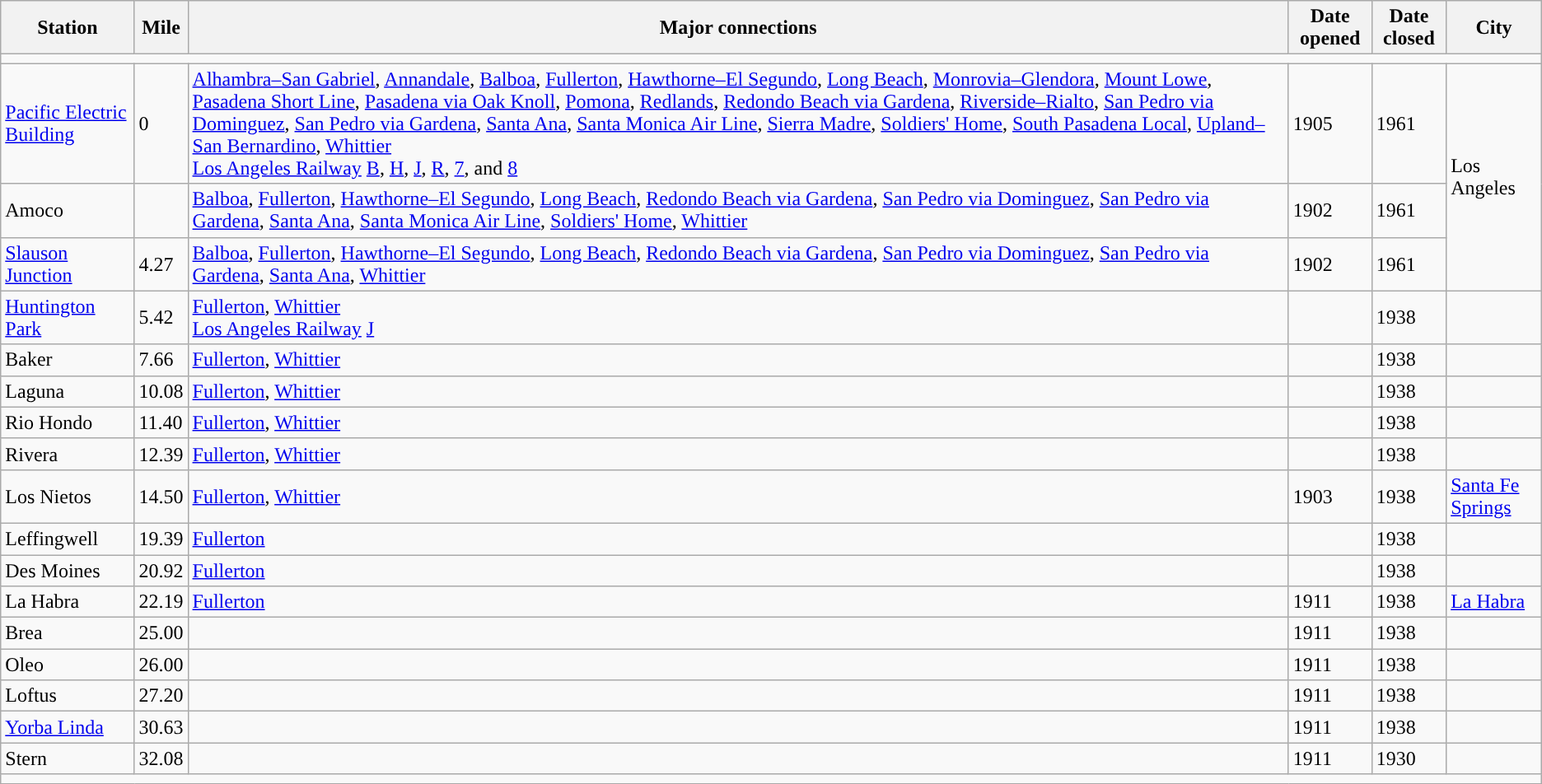<table class="wikitable">
<tr>
<th>Station</th>
<th>Mile</th>
<th>Major connections</th>
<th>Date opened</th>
<th>Date closed</th>
<th>City</th>
</tr>
<tr>
<td colspan = "6"></td>
</tr>
<tr>
<td><a href='#'>Pacific Electric Building</a></td>
<td>0</td>
<td><a href='#'>Alhambra–San Gabriel</a>, <a href='#'>Annandale</a>, <a href='#'>Balboa</a>, <a href='#'>Fullerton</a>, <a href='#'>Hawthorne–El Segundo</a>, <a href='#'>Long Beach</a>, <a href='#'>Monrovia–Glendora</a>, <a href='#'>Mount Lowe</a>, <a href='#'>Pasadena Short Line</a>, <a href='#'>Pasadena via Oak Knoll</a>, <a href='#'>Pomona</a>, <a href='#'>Redlands</a>, <a href='#'>Redondo Beach via Gardena</a>, <a href='#'>Riverside–Rialto</a>, <a href='#'>San Pedro via Dominguez</a>, <a href='#'>San Pedro via Gardena</a>, <a href='#'>Santa Ana</a>, <a href='#'>Santa Monica Air Line</a>, <a href='#'>Sierra Madre</a>, <a href='#'>Soldiers' Home</a>, <a href='#'>South Pasadena Local</a>, <a href='#'>Upland–San Bernardino</a>, <a href='#'>Whittier</a><br><a href='#'>Los Angeles Railway</a> <a href='#'>B</a>, <a href='#'>H</a>, <a href='#'>J</a>, <a href='#'>R</a>, <a href='#'>7</a>, and <a href='#'>8</a></td>
<td>1905</td>
<td>1961</td>
<td rowspan=3>Los Angeles</td>
</tr>
<tr>
<td>Amoco</td>
<td></td>
<td><a href='#'>Balboa</a>, <a href='#'>Fullerton</a>, <a href='#'>Hawthorne–El Segundo</a>, <a href='#'>Long Beach</a>, <a href='#'>Redondo Beach via Gardena</a>, <a href='#'>San Pedro via Dominguez</a>, <a href='#'>San Pedro via Gardena</a>, <a href='#'>Santa Ana</a>, <a href='#'>Santa Monica Air Line</a>, <a href='#'>Soldiers' Home</a>, <a href='#'>Whittier</a></td>
<td>1902</td>
<td>1961</td>
</tr>
<tr>
<td><a href='#'>Slauson Junction</a></td>
<td>4.27</td>
<td><a href='#'>Balboa</a>, <a href='#'>Fullerton</a>, <a href='#'>Hawthorne–El Segundo</a>, <a href='#'>Long Beach</a>, <a href='#'>Redondo Beach via Gardena</a>, <a href='#'>San Pedro via Dominguez</a>, <a href='#'>San Pedro via Gardena</a>, <a href='#'>Santa Ana</a>, <a href='#'>Whittier</a></td>
<td>1902</td>
<td>1961</td>
</tr>
<tr>
<td><a href='#'>Huntington Park</a></td>
<td>5.42</td>
<td><a href='#'>Fullerton</a>, <a href='#'>Whittier</a><br><a href='#'>Los Angeles Railway</a> <a href='#'>J</a></td>
<td></td>
<td>1938</td>
<td></td>
</tr>
<tr>
<td>Baker</td>
<td>7.66</td>
<td><a href='#'>Fullerton</a>, <a href='#'>Whittier</a></td>
<td></td>
<td>1938</td>
<td></td>
</tr>
<tr>
<td>Laguna</td>
<td>10.08</td>
<td><a href='#'>Fullerton</a>, <a href='#'>Whittier</a></td>
<td></td>
<td>1938</td>
<td></td>
</tr>
<tr>
<td>Rio Hondo</td>
<td>11.40</td>
<td><a href='#'>Fullerton</a>, <a href='#'>Whittier</a></td>
<td></td>
<td>1938</td>
<td></td>
</tr>
<tr>
<td>Rivera</td>
<td>12.39</td>
<td><a href='#'>Fullerton</a>, <a href='#'>Whittier</a></td>
<td></td>
<td>1938</td>
</tr>
<tr>
<td>Los Nietos</td>
<td>14.50</td>
<td><a href='#'>Fullerton</a>, <a href='#'>Whittier</a></td>
<td>1903</td>
<td>1938</td>
<td rowspan=1><a href='#'>Santa Fe Springs</a></td>
</tr>
<tr>
<td>Leffingwell</td>
<td>19.39</td>
<td><a href='#'>Fullerton</a></td>
<td></td>
<td>1938</td>
<td></td>
</tr>
<tr>
<td>Des Moines</td>
<td>20.92</td>
<td><a href='#'>Fullerton</a></td>
<td></td>
<td>1938</td>
<td></td>
</tr>
<tr>
<td>La Habra</td>
<td>22.19</td>
<td><a href='#'>Fullerton</a></td>
<td>1911</td>
<td>1938</td>
<td rowspan=1><a href='#'>La Habra</a></td>
</tr>
<tr>
<td>Brea</td>
<td>25.00</td>
<td></td>
<td>1911</td>
<td>1938</td>
<td></td>
</tr>
<tr>
<td>Oleo</td>
<td>26.00</td>
<td></td>
<td>1911</td>
<td>1938</td>
<td></td>
</tr>
<tr>
<td>Loftus</td>
<td>27.20</td>
<td></td>
<td>1911</td>
<td>1938</td>
<td></td>
</tr>
<tr>
<td><a href='#'>Yorba Linda</a></td>
<td>30.63</td>
<td></td>
<td>1911</td>
<td>1938</td>
<td></td>
</tr>
<tr>
<td>Stern</td>
<td>32.08</td>
<td></td>
<td>1911</td>
<td>1930</td>
<td></td>
</tr>
<tr>
<td colspan = "6"></td>
</tr>
</table>
